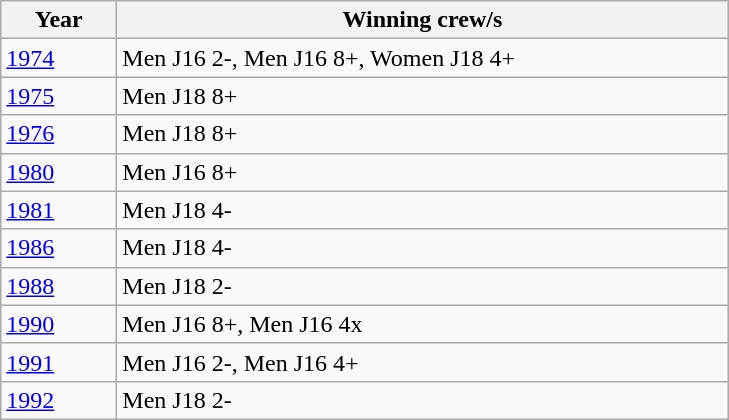<table class="wikitable">
<tr>
<th width=70>Year</th>
<th width=400>Winning crew/s</th>
</tr>
<tr>
<td><a href='#'>1974</a></td>
<td>Men J16 2-, Men J16 8+, Women J18 4+ </td>
</tr>
<tr>
<td><a href='#'>1975</a></td>
<td>Men J18 8+</td>
</tr>
<tr>
<td><a href='#'>1976</a></td>
<td>Men J18 8+ </td>
</tr>
<tr>
<td><a href='#'>1980</a></td>
<td>Men J16 8+</td>
</tr>
<tr>
<td><a href='#'>1981</a></td>
<td>Men J18 4-</td>
</tr>
<tr>
<td><a href='#'>1986</a></td>
<td>Men J18 4- </td>
</tr>
<tr>
<td><a href='#'>1988</a></td>
<td>Men J18 2- </td>
</tr>
<tr>
<td><a href='#'>1990</a></td>
<td>Men J16 8+, Men J16 4x </td>
</tr>
<tr>
<td><a href='#'>1991</a></td>
<td>Men J16 2-, Men J16 4+ </td>
</tr>
<tr>
<td><a href='#'>1992</a></td>
<td>Men J18 2- </td>
</tr>
</table>
